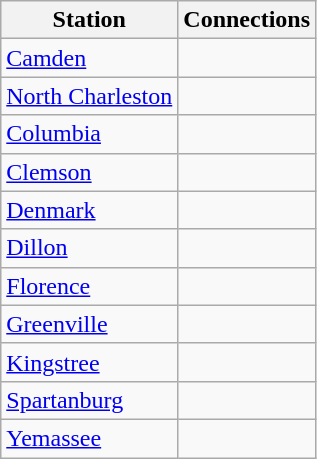<table class="wikitable">
<tr>
<th>Station</th>
<th>Connections</th>
</tr>
<tr>
<td><a href='#'>Camden</a></td>
<td></td>
</tr>
<tr>
<td><a href='#'>North Charleston</a></td>
<td></td>
</tr>
<tr>
<td><a href='#'>Columbia</a></td>
<td></td>
</tr>
<tr>
<td><a href='#'>Clemson</a></td>
<td></td>
</tr>
<tr>
<td><a href='#'>Denmark</a></td>
<td></td>
</tr>
<tr>
<td><a href='#'>Dillon</a></td>
<td></td>
</tr>
<tr>
<td><a href='#'>Florence</a></td>
<td></td>
</tr>
<tr>
<td><a href='#'>Greenville</a></td>
<td></td>
</tr>
<tr>
<td><a href='#'>Kingstree</a></td>
<td></td>
</tr>
<tr>
<td><a href='#'>Spartanburg</a></td>
<td></td>
</tr>
<tr>
<td><a href='#'>Yemassee</a></td>
<td></td>
</tr>
</table>
